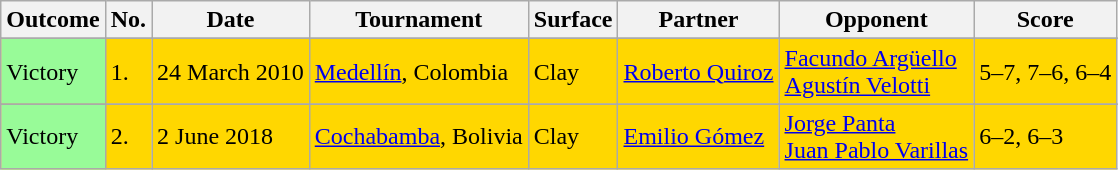<table class=wikitable style=font-size:100%>
<tr>
<th>Outcome</th>
<th>No.</th>
<th>Date</th>
<th>Tournament</th>
<th>Surface</th>
<th>Partner</th>
<th>Opponent</th>
<th>Score</th>
</tr>
<tr>
</tr>
<tr bgcolor=gold>
<td bgcolor=98FB98>Victory</td>
<td>1.</td>
<td>24 March 2010</td>
<td><a href='#'>Medellín</a>, Colombia</td>
<td>Clay</td>
<td> <a href='#'>Roberto Quiroz</a></td>
<td> <a href='#'>Facundo Argüello</a><br> <a href='#'>Agustín Velotti</a></td>
<td>5–7, 7–6, 6–4</td>
</tr>
<tr>
</tr>
<tr bgcolor=gold>
<td bgcolor=98FB98>Victory</td>
<td>2.</td>
<td>2 June 2018</td>
<td><a href='#'>Cochabamba</a>, Bolivia</td>
<td>Clay</td>
<td> <a href='#'>Emilio Gómez</a></td>
<td> <a href='#'>Jorge Panta</a><br> <a href='#'>Juan Pablo Varillas</a></td>
<td>6–2, 6–3</td>
</tr>
</table>
